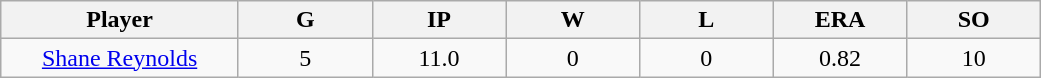<table class="wikitable sortable">
<tr>
<th bgcolor="#DDDDFF" width="16%">Player</th>
<th bgcolor="#DDDDFF" width="9%">G</th>
<th bgcolor="#DDDDFF" width="9%">IP</th>
<th bgcolor="#DDDDFF" width="9%">W</th>
<th bgcolor="#DDDDFF" width="9%">L</th>
<th bgcolor="#DDDDFF" width="9%">ERA</th>
<th bgcolor="#DDDDFF" width="9%">SO</th>
</tr>
<tr align="center">
<td><a href='#'>Shane Reynolds</a></td>
<td>5</td>
<td>11.0</td>
<td>0</td>
<td>0</td>
<td>0.82</td>
<td>10</td>
</tr>
</table>
